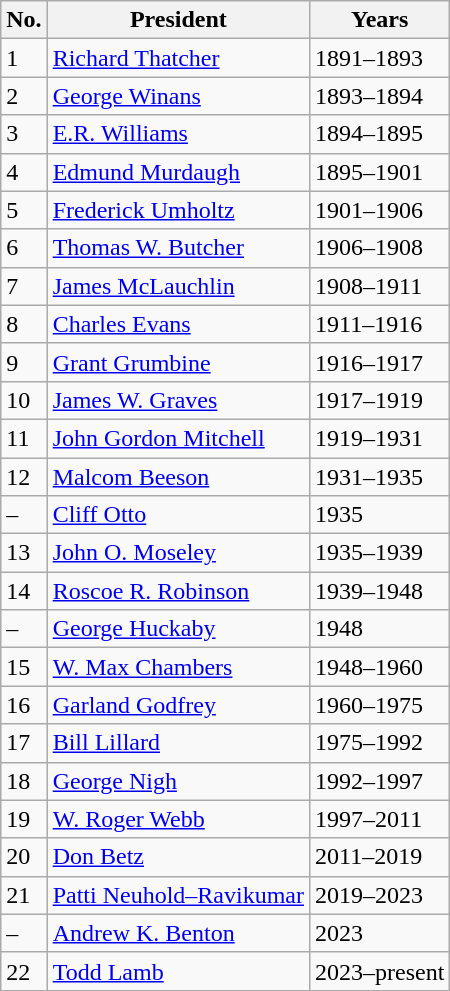<table class="wikitable">
<tr>
<th>No.</th>
<th>President</th>
<th>Years</th>
</tr>
<tr>
<td>1</td>
<td><a href='#'>Richard Thatcher</a></td>
<td>1891–1893</td>
</tr>
<tr>
<td>2</td>
<td><a href='#'>George Winans</a></td>
<td>1893–1894</td>
</tr>
<tr>
<td>3</td>
<td><a href='#'>E.R. Williams</a></td>
<td>1894–1895</td>
</tr>
<tr>
<td>4</td>
<td><a href='#'>Edmund Murdaugh</a></td>
<td>1895–1901</td>
</tr>
<tr>
<td>5</td>
<td><a href='#'>Frederick Umholtz</a></td>
<td>1901–1906</td>
</tr>
<tr>
<td>6</td>
<td><a href='#'>Thomas W. Butcher</a></td>
<td>1906–1908</td>
</tr>
<tr>
<td>7</td>
<td><a href='#'>James McLauchlin</a></td>
<td>1908–1911</td>
</tr>
<tr>
<td>8</td>
<td><a href='#'>Charles Evans</a></td>
<td>1911–1916</td>
</tr>
<tr>
<td>9</td>
<td><a href='#'>Grant Grumbine</a></td>
<td>1916–1917</td>
</tr>
<tr>
<td>10</td>
<td><a href='#'>James W. Graves</a></td>
<td>1917–1919</td>
</tr>
<tr>
<td>11</td>
<td><a href='#'>John Gordon Mitchell</a></td>
<td>1919–1931</td>
</tr>
<tr>
<td>12</td>
<td><a href='#'>Malcom Beeson</a></td>
<td>1931–1935</td>
</tr>
<tr>
<td>–</td>
<td><a href='#'>Cliff Otto</a></td>
<td>1935</td>
</tr>
<tr>
<td>13</td>
<td><a href='#'>John O. Moseley</a></td>
<td>1935–1939</td>
</tr>
<tr>
<td>14</td>
<td><a href='#'>Roscoe R. Robinson</a></td>
<td>1939–1948</td>
</tr>
<tr>
<td>–</td>
<td><a href='#'>George Huckaby</a></td>
<td>1948</td>
</tr>
<tr>
<td>15</td>
<td><a href='#'>W. Max Chambers</a></td>
<td>1948–1960</td>
</tr>
<tr>
<td>16</td>
<td><a href='#'>Garland Godfrey</a></td>
<td>1960–1975</td>
</tr>
<tr>
<td>17</td>
<td><a href='#'>Bill Lillard</a></td>
<td>1975–1992</td>
</tr>
<tr>
<td>18</td>
<td><a href='#'>George Nigh</a></td>
<td>1992–1997</td>
</tr>
<tr>
<td>19</td>
<td><a href='#'>W. Roger Webb</a></td>
<td>1997–2011</td>
</tr>
<tr>
<td>20</td>
<td><a href='#'>Don Betz</a></td>
<td>2011–2019</td>
</tr>
<tr>
<td>21</td>
<td><a href='#'>Patti Neuhold–Ravikumar</a></td>
<td>2019–2023</td>
</tr>
<tr>
<td>–</td>
<td><a href='#'>Andrew K. Benton</a></td>
<td>2023</td>
</tr>
<tr>
<td>22</td>
<td><a href='#'>Todd Lamb</a></td>
<td>2023–present</td>
</tr>
</table>
